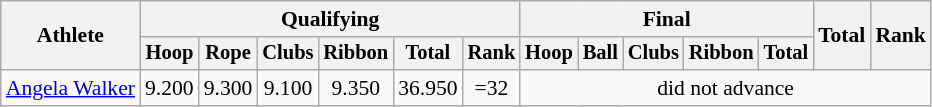<table class="wikitable" style="text-align:center; font-size:90%">
<tr>
<th rowspan=2>Athlete</th>
<th colspan=6>Qualifying</th>
<th colspan=5>Final</th>
<th rowspan=2>Total</th>
<th rowspan=2>Rank</th>
</tr>
<tr style=font-size:95%>
<th>Hoop</th>
<th>Rope</th>
<th>Clubs</th>
<th>Ribbon</th>
<th>Total</th>
<th>Rank</th>
<th>Hoop</th>
<th>Ball</th>
<th>Clubs</th>
<th>Ribbon</th>
<th>Total</th>
</tr>
<tr>
<td align=left><a href='#'>Angela Walker</a></td>
<td>9.200</td>
<td>9.300</td>
<td>9.100</td>
<td>9.350</td>
<td>36.950</td>
<td>=32</td>
<td colspan=7>did not advance</td>
</tr>
</table>
